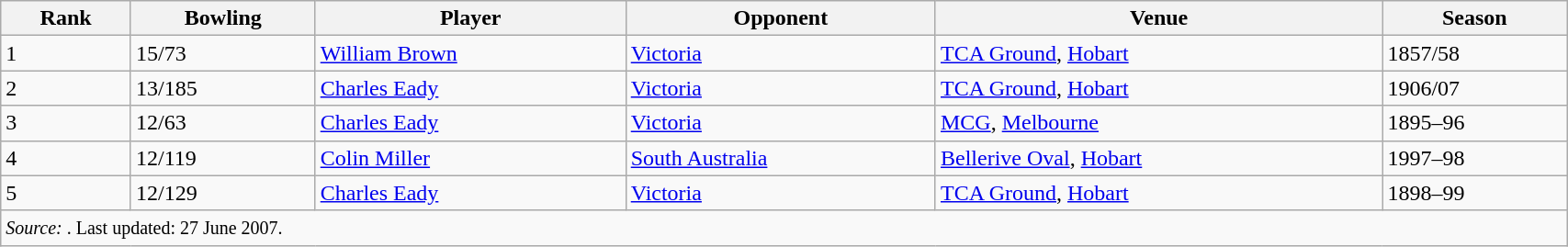<table class="wikitable" style="width:90%;">
<tr>
<th>Rank</th>
<th>Bowling</th>
<th>Player</th>
<th>Opponent</th>
<th>Venue</th>
<th>Season</th>
</tr>
<tr>
<td>1</td>
<td>15/73</td>
<td><a href='#'>William Brown</a></td>
<td><a href='#'>Victoria</a></td>
<td><a href='#'>TCA Ground</a>, <a href='#'>Hobart</a></td>
<td>1857/58</td>
</tr>
<tr>
<td>2</td>
<td>13/185</td>
<td><a href='#'>Charles Eady</a></td>
<td><a href='#'>Victoria</a></td>
<td><a href='#'>TCA Ground</a>, <a href='#'>Hobart</a></td>
<td>1906/07</td>
</tr>
<tr>
<td>3</td>
<td>12/63</td>
<td><a href='#'>Charles Eady</a></td>
<td><a href='#'>Victoria</a></td>
<td><a href='#'>MCG</a>, <a href='#'>Melbourne</a></td>
<td>1895–96</td>
</tr>
<tr>
<td>4</td>
<td>12/119</td>
<td><a href='#'>Colin Miller</a></td>
<td><a href='#'>South Australia</a></td>
<td><a href='#'>Bellerive Oval</a>, <a href='#'>Hobart</a></td>
<td>1997–98</td>
</tr>
<tr>
<td>5</td>
<td>12/129</td>
<td><a href='#'>Charles Eady</a></td>
<td><a href='#'>Victoria</a></td>
<td><a href='#'>TCA Ground</a>, <a href='#'>Hobart</a></td>
<td>1898–99</td>
</tr>
<tr>
<td colspan=6><small><em>Source: </em>. Last updated: 27 June 2007.</small></td>
</tr>
</table>
